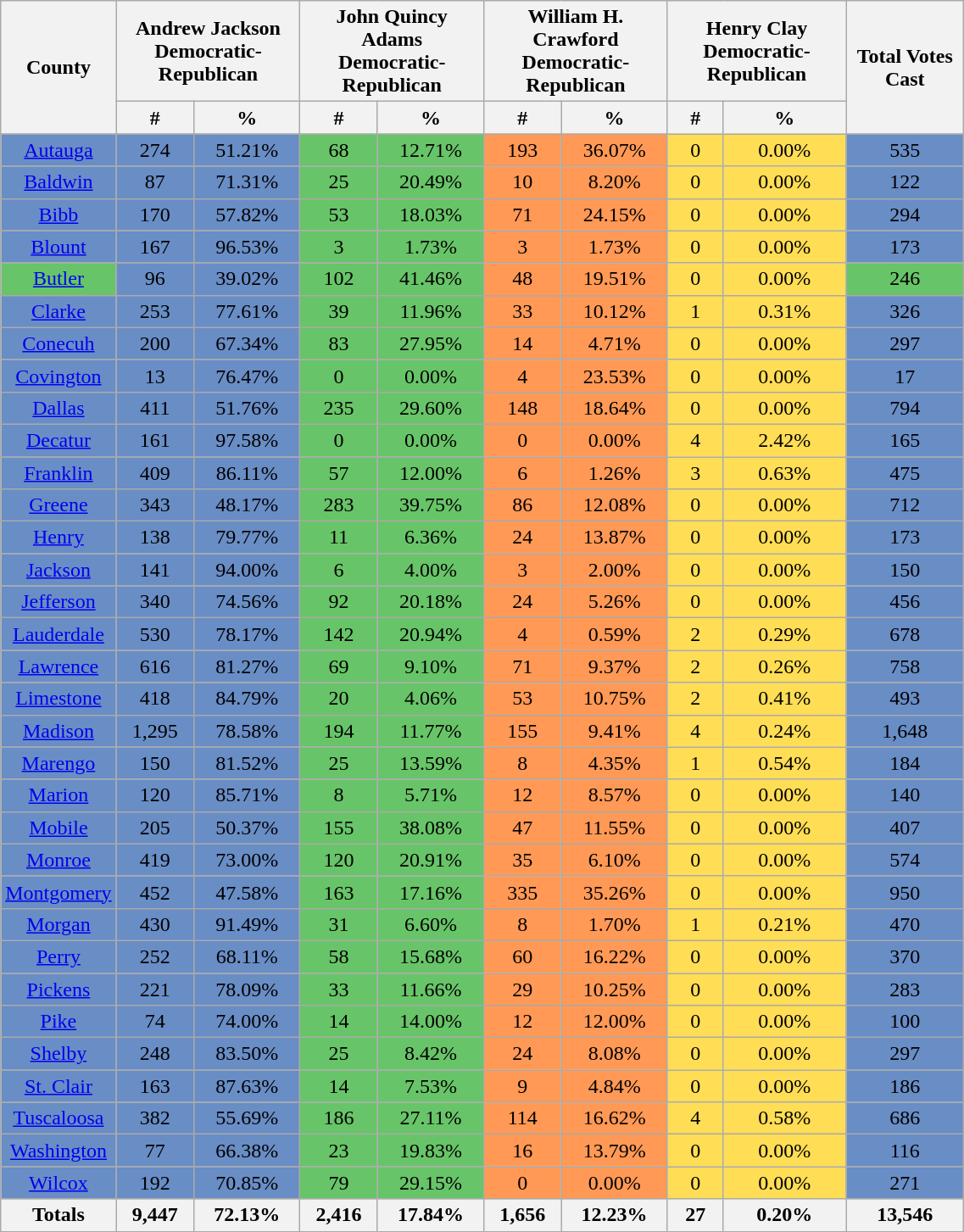<table class="wikitable sortable" width="60%">
<tr>
<th rowspan="2">County</th>
<th colspan="2">Andrew Jackson<br>Democratic-Republican</th>
<th colspan="2">John Quincy Adams<br>Democratic-Republican</th>
<th colspan="2">William H. Crawford<br>Democratic-Republican</th>
<th colspan="2">Henry Clay<br>Democratic-Republican</th>
<th rowspan="2">Total Votes Cast</th>
</tr>
<tr>
<th data-sort-type="number" style="text-align:center;">#</th>
<th data-sort-type="number" style="text-align:center;">%</th>
<th data-sort-type="number" style="text-align:center;">#</th>
<th data-sort-type="number" style="text-align:center;">%</th>
<th>#</th>
<th>%</th>
<th>#</th>
<th>%</th>
</tr>
<tr style="text-align:center;">
<td style="color:black; background:#698DC5;"><a href='#'>Autauga</a></td>
<td style="color:black; background:#698DC5;">274</td>
<td style="color:black; background:#698DC5;">51.21%</td>
<td style="color:black; background:#68C468;">68</td>
<td style="color:black; background:#68C468;">12.71%</td>
<td style="color:black; background:#FF9955;">193</td>
<td style="color:black; background:#FF9955;">36.07%</td>
<td style="color:black; background:#FFDD55;">0</td>
<td style="color:black; background:#FFDD55;">0.00%</td>
<td style="color:black; background:#698DC5;">535</td>
</tr>
<tr style="text-align:center;">
<td style="color:black; background:#698DC5;"><a href='#'>Baldwin</a></td>
<td style="color:black; background:#698DC5;">87</td>
<td style="color:black; background:#698DC5;">71.31%</td>
<td style="color:black; background:#68C468;">25</td>
<td style="color:black; background:#68C468;">20.49%</td>
<td style="color:black; background:#FF9955;">10</td>
<td style="color:black; background:#FF9955;">8.20%</td>
<td style="color:black; background:#FFDD55;">0</td>
<td style="color:black; background:#FFDD55;">0.00%</td>
<td style="color:black; background:#698DC5;">122</td>
</tr>
<tr style="text-align:center;">
<td style="color:black; background:#698DC5;"><a href='#'>Bibb</a></td>
<td style="color:black; background:#698DC5;">170</td>
<td style="color:black; background:#698DC5;">57.82%</td>
<td style="color:black; background:#68C468;">53</td>
<td style="color:black; background:#68C468;">18.03%</td>
<td style="color:black; background:#FF9955;">71</td>
<td style="color:black; background:#FF9955;">24.15%</td>
<td style="color:black; background:#FFDD55;">0</td>
<td style="color:black; background:#FFDD55;">0.00%</td>
<td style="color:black; background:#698DC5;">294</td>
</tr>
<tr style="text-align:center;">
<td style="color:black; background:#698DC5;"><a href='#'>Blount</a></td>
<td style="color:black; background:#698DC5;">167</td>
<td style="color:black; background:#698DC5;">96.53%</td>
<td style="color:black; background:#68C468;">3</td>
<td style="color:black; background:#68C468;">1.73%</td>
<td style="color:black; background:#FF9955;">3</td>
<td style="color:black; background:#FF9955;">1.73%</td>
<td style="color:black; background:#FFDD55;">0</td>
<td style="color:black; background:#FFDD55;">0.00%</td>
<td style="color:black; background:#698DC5;">173</td>
</tr>
<tr style="text-align:center;">
<td style="color:black; background:#68C468;"><a href='#'>Butler</a></td>
<td style="color:black; background:#698DC5;">96</td>
<td style="color:black; background:#698DC5;">39.02%</td>
<td style="color:black; background:#68C468;">102</td>
<td style="color:black; background:#68C468;">41.46%</td>
<td style="color:black; background:#FF9955;">48</td>
<td style="color:black; background:#FF9955;">19.51%</td>
<td style="color:black; background:#FFDD55;">0</td>
<td style="color:black; background:#FFDD55;">0.00%</td>
<td style="color:black; background:#68C468;">246</td>
</tr>
<tr style="text-align:center;">
<td style="color:black; background:#698DC5;"><a href='#'>Clarke</a></td>
<td style="color:black; background:#698DC5;">253</td>
<td style="color:black; background:#698DC5;">77.61%</td>
<td style="color:black; background:#68C468;">39</td>
<td style="color:black; background:#68C468;">11.96%</td>
<td style="color:black; background:#FF9955;">33</td>
<td style="color:black; background:#FF9955;">10.12%</td>
<td style="color:black; background:#FFDD55;">1</td>
<td style="color:black; background:#FFDD55;">0.31%</td>
<td style="color:black; background:#698DC5;">326</td>
</tr>
<tr style="text-align:center;">
<td style="color:black; background:#698DC5;"><a href='#'>Conecuh</a></td>
<td style="color:black; background:#698DC5;">200</td>
<td style="color:black; background:#698DC5;">67.34%</td>
<td style="color:black; background:#68C468;">83</td>
<td style="color:black; background:#68C468;">27.95%</td>
<td style="color:black; background:#FF9955;">14</td>
<td style="color:black; background:#FF9955;">4.71%</td>
<td style="color:black; background:#FFDD55;">0</td>
<td style="color:black; background:#FFDD55;">0.00%</td>
<td style="color:black; background:#698DC5;">297</td>
</tr>
<tr style="text-align:center;">
<td style="color:black; background:#698DC5;"><a href='#'>Covington</a></td>
<td style="color:black; background:#698DC5;">13</td>
<td style="color:black; background:#698DC5;">76.47%</td>
<td style="color:black; background:#68C468;">0</td>
<td style="color:black; background:#68C468;">0.00%</td>
<td style="color:black; background:#FF9955;">4</td>
<td style="color:black; background:#FF9955;">23.53%</td>
<td style="color:black; background:#FFDD55;">0</td>
<td style="color:black; background:#FFDD55;">0.00%</td>
<td style="color:black; background:#698DC5;">17</td>
</tr>
<tr style="text-align:center;">
<td style="color:black; background:#698DC5;"><a href='#'>Dallas</a></td>
<td style="color:black; background:#698DC5;">411</td>
<td style="color:black; background:#698DC5;">51.76%</td>
<td style="color:black; background:#68C468;">235</td>
<td style="color:black; background:#68C468;">29.60%</td>
<td style="color:black; background:#FF9955;">148</td>
<td style="color:black; background:#FF9955;">18.64%</td>
<td style="color:black; background:#FFDD55;">0</td>
<td style="color:black; background:#FFDD55;">0.00%</td>
<td style="color:black; background:#698DC5;">794</td>
</tr>
<tr style="text-align:center;">
<td style="color:black; background:#698DC5;"><a href='#'>Decatur</a></td>
<td style="color:black; background:#698DC5;">161</td>
<td style="color:black; background:#698DC5;">97.58%</td>
<td style="color:black; background:#68C468;">0</td>
<td style="color:black; background:#68C468;">0.00%</td>
<td style="color:black; background:#FF9955;">0</td>
<td style="color:black; background:#FF9955;">0.00%</td>
<td style="color:black; background:#FFDD55;">4</td>
<td style="color:black; background:#FFDD55;">2.42%</td>
<td style="color:black; background:#698DC5;">165</td>
</tr>
<tr style="text-align:center;">
<td style="color:black; background:#698DC5;"><a href='#'>Franklin</a></td>
<td style="color:black; background:#698DC5;">409</td>
<td style="color:black; background:#698DC5;">86.11%</td>
<td style="color:black; background:#68C468;">57</td>
<td style="color:black; background:#68C468;">12.00%</td>
<td style="color:black; background:#FF9955;">6</td>
<td style="color:black; background:#FF9955;">1.26%</td>
<td style="color:black; background:#FFDD55;">3</td>
<td style="color:black; background:#FFDD55;">0.63%</td>
<td style="color:black; background:#698DC5;">475</td>
</tr>
<tr style="text-align:center;">
<td style="color:black; background:#698DC5;"><a href='#'>Greene</a></td>
<td style="color:black; background:#698DC5;">343</td>
<td style="color:black; background:#698DC5;">48.17%</td>
<td style="color:black; background:#68C468;">283</td>
<td style="color:black; background:#68C468;">39.75%</td>
<td style="color:black; background:#FF9955;">86</td>
<td style="color:black; background:#FF9955;">12.08%</td>
<td style="color:black; background:#FFDD55;">0</td>
<td style="color:black; background:#FFDD55;">0.00%</td>
<td style="color:black; background:#698DC5;">712</td>
</tr>
<tr style="text-align:center;">
<td style="color:black; background:#698DC5;"><a href='#'>Henry</a></td>
<td style="color:black; background:#698DC5;">138</td>
<td style="color:black; background:#698DC5;">79.77%</td>
<td style="color:black; background:#68C468;">11</td>
<td style="color:black; background:#68C468;">6.36%</td>
<td style="color:black; background:#FF9955;">24</td>
<td style="color:black; background:#FF9955;">13.87%</td>
<td style="color:black; background:#FFDD55;">0</td>
<td style="color:black; background:#FFDD55;">0.00%</td>
<td style="color:black; background:#698DC5;">173</td>
</tr>
<tr style="text-align:center;">
<td style="color:black; background:#698DC5;"><a href='#'>Jackson</a></td>
<td style="color:black; background:#698DC5;">141</td>
<td style="color:black; background:#698DC5;">94.00%</td>
<td style="color:black; background:#68C468;">6</td>
<td style="color:black; background:#68C468;">4.00%</td>
<td style="color:black; background:#FF9955;">3</td>
<td style="color:black; background:#FF9955;">2.00%</td>
<td style="color:black; background:#FFDD55;">0</td>
<td style="color:black; background:#FFDD55;">0.00%</td>
<td style="color:black; background:#698DC5;">150</td>
</tr>
<tr style="text-align:center;">
<td style="color:black; background:#698DC5;"><a href='#'>Jefferson</a></td>
<td style="color:black; background:#698DC5;">340</td>
<td style="color:black; background:#698DC5;">74.56%</td>
<td style="color:black; background:#68C468;">92</td>
<td style="color:black; background:#68C468;">20.18%</td>
<td style="color:black; background:#FF9955;">24</td>
<td style="color:black; background:#FF9955;">5.26%</td>
<td style="color:black; background:#FFDD55;">0</td>
<td style="color:black; background:#FFDD55;">0.00%</td>
<td style="color:black; background:#698DC5;">456</td>
</tr>
<tr style="text-align:center;">
<td style="color:black; background:#698DC5;"><a href='#'>Lauderdale</a></td>
<td style="color:black; background:#698DC5;">530</td>
<td style="color:black; background:#698DC5;">78.17%</td>
<td style="color:black; background:#68C468;">142</td>
<td style="color:black; background:#68C468;">20.94%</td>
<td style="color:black; background:#FF9955;">4</td>
<td style="color:black; background:#FF9955;">0.59%</td>
<td style="color:black; background:#FFDD55;">2</td>
<td style="color:black; background:#FFDD55;">0.29%</td>
<td style="color:black; background:#698DC5;">678</td>
</tr>
<tr style="text-align:center;">
<td style="color:black; background:#698DC5;"><a href='#'>Lawrence</a></td>
<td style="color:black; background:#698DC5;">616</td>
<td style="color:black; background:#698DC5;">81.27%</td>
<td style="color:black; background:#68C468;">69</td>
<td style="color:black; background:#68C468;">9.10%</td>
<td style="color:black; background:#FF9955;">71</td>
<td style="color:black; background:#FF9955;">9.37%</td>
<td style="color:black; background:#FFDD55;">2</td>
<td style="color:black; background:#FFDD55;">0.26%</td>
<td style="color:black; background:#698DC5;">758</td>
</tr>
<tr style="text-align:center;">
<td style="color:black; background:#698DC5;"><a href='#'>Limestone</a></td>
<td style="color:black; background:#698DC5;">418</td>
<td style="color:black; background:#698DC5;">84.79%</td>
<td style="color:black; background:#68C468;">20</td>
<td style="color:black; background:#68C468;">4.06%</td>
<td style="color:black; background:#FF9955;">53</td>
<td style="color:black; background:#FF9955;">10.75%</td>
<td style="color:black; background:#FFDD55;">2</td>
<td style="color:black; background:#FFDD55;">0.41%</td>
<td style="color:black; background:#698DC5;">493</td>
</tr>
<tr style="text-align:center;">
<td style="color:black; background:#698DC5;"><a href='#'>Madison</a></td>
<td style="color:black; background:#698DC5;">1,295</td>
<td style="color:black; background:#698DC5;">78.58%</td>
<td style="color:black; background:#68C468;">194</td>
<td style="color:black; background:#68C468;">11.77%</td>
<td style="color:black; background:#FF9955;">155</td>
<td style="color:black; background:#FF9955;">9.41%</td>
<td style="color:black; background:#FFDD55;">4</td>
<td style="color:black; background:#FFDD55;">0.24%</td>
<td style="color:black; background:#698DC5;">1,648</td>
</tr>
<tr style="text-align:center;">
<td style="color:black; background:#698DC5;"><a href='#'>Marengo</a></td>
<td style="color:black; background:#698DC5;">150</td>
<td style="color:black; background:#698DC5;">81.52%</td>
<td style="color:black; background:#68C468;">25</td>
<td style="color:black; background:#68C468;">13.59%</td>
<td style="color:black; background:#FF9955;">8</td>
<td style="color:black; background:#FF9955;">4.35%</td>
<td style="color:black; background:#FFDD55;">1</td>
<td style="color:black; background:#FFDD55;">0.54%</td>
<td style="color:black; background:#698DC5;">184</td>
</tr>
<tr style="text-align:center;">
<td style="color:black; background:#698DC5;"><a href='#'>Marion</a></td>
<td style="color:black; background:#698DC5;">120</td>
<td style="color:black; background:#698DC5;">85.71%</td>
<td style="color:black; background:#68C468;">8</td>
<td style="color:black; background:#68C468;">5.71%</td>
<td style="color:black; background:#FF9955;">12</td>
<td style="color:black; background:#FF9955;">8.57%</td>
<td style="color:black; background:#FFDD55;">0</td>
<td style="color:black; background:#FFDD55;">0.00%</td>
<td style="color:black; background:#698DC5;">140</td>
</tr>
<tr style="text-align:center;">
<td style="color:black; background:#698DC5;"><a href='#'>Mobile</a></td>
<td style="color:black; background:#698DC5;">205</td>
<td style="color:black; background:#698DC5;">50.37%</td>
<td style="color:black; background:#68C468;">155</td>
<td style="color:black; background:#68C468;">38.08%</td>
<td style="color:black; background:#FF9955;">47</td>
<td style="color:black; background:#FF9955;">11.55%</td>
<td style="color:black; background:#FFDD55;">0</td>
<td style="color:black; background:#FFDD55;">0.00%</td>
<td style="color:black; background:#698DC5;">407</td>
</tr>
<tr style="text-align:center;">
<td style="color:black; background:#698DC5;"><a href='#'>Monroe</a></td>
<td style="color:black; background:#698DC5;">419</td>
<td style="color:black; background:#698DC5;">73.00%</td>
<td style="color:black; background:#68C468;">120</td>
<td style="color:black; background:#68C468;">20.91%</td>
<td style="color:black; background:#FF9955;">35</td>
<td style="color:black; background:#FF9955;">6.10%</td>
<td style="color:black; background:#FFDD55;">0</td>
<td style="color:black; background:#FFDD55;">0.00%</td>
<td style="color:black; background:#698DC5;">574</td>
</tr>
<tr style="text-align:center;">
<td style="color:black; background:#698DC5;"><a href='#'>Montgomery</a></td>
<td style="color:black; background:#698DC5;">452</td>
<td style="color:black; background:#698DC5;">47.58%</td>
<td style="color:black; background:#68C468;">163</td>
<td style="color:black; background:#68C468;">17.16%</td>
<td style="color:black; background:#FF9955;">335</td>
<td style="color:black; background:#FF9955;">35.26%</td>
<td style="color:black; background:#FFDD55;">0</td>
<td style="color:black; background:#FFDD55;">0.00%</td>
<td style="color:black; background:#698DC5;">950</td>
</tr>
<tr style="text-align:center;">
<td style="color:black; background:#698DC5;"><a href='#'>Morgan</a></td>
<td style="color:black; background:#698DC5;">430</td>
<td style="color:black; background:#698DC5;">91.49%</td>
<td style="color:black; background:#68C468;">31</td>
<td style="color:black; background:#68C468;">6.60%</td>
<td style="color:black; background:#FF9955;">8</td>
<td style="color:black; background:#FF9955;">1.70%</td>
<td style="color:black; background:#FFDD55;">1</td>
<td style="color:black; background:#FFDD55;">0.21%</td>
<td style="color:black; background:#698DC5;">470</td>
</tr>
<tr style="text-align:center;">
<td style="color:black; background:#698DC5;"><a href='#'>Perry</a></td>
<td style="color:black; background:#698DC5;">252</td>
<td style="color:black; background:#698DC5;">68.11%</td>
<td style="color:black; background:#68C468;">58</td>
<td style="color:black; background:#68C468;">15.68%</td>
<td style="color:black; background:#FF9955;">60</td>
<td style="color:black; background:#FF9955;">16.22%</td>
<td style="color:black; background:#FFDD55;">0</td>
<td style="color:black; background:#FFDD55;">0.00%</td>
<td style="color:black; background:#698DC5;">370</td>
</tr>
<tr style="text-align:center;">
<td style="color:black; background:#698DC5;"><a href='#'>Pickens</a></td>
<td style="color:black; background:#698DC5;">221</td>
<td style="color:black; background:#698DC5;">78.09%</td>
<td style="color:black; background:#68C468;">33</td>
<td style="color:black; background:#68C468;">11.66%</td>
<td style="color:black; background:#FF9955;">29</td>
<td style="color:black; background:#FF9955;">10.25%</td>
<td style="color:black; background:#FFDD55;">0</td>
<td style="color:black; background:#FFDD55;">0.00%</td>
<td style="color:black; background:#698DC5;">283</td>
</tr>
<tr style="text-align:center;">
<td style="color:black; background:#698DC5;"><a href='#'>Pike</a></td>
<td style="color:black; background:#698DC5;">74</td>
<td style="color:black; background:#698DC5;">74.00%</td>
<td style="color:black; background:#68C468;">14</td>
<td style="color:black; background:#68C468;">14.00%</td>
<td style="color:black; background:#FF9955;">12</td>
<td style="color:black; background:#FF9955;">12.00%</td>
<td style="color:black; background:#FFDD55;">0</td>
<td style="color:black; background:#FFDD55;">0.00%</td>
<td style="color:black; background:#698DC5;">100</td>
</tr>
<tr style="text-align:center;">
<td style="color:black; background:#698DC5;"><a href='#'>Shelby</a></td>
<td style="color:black; background:#698DC5;">248</td>
<td style="color:black; background:#698DC5;">83.50%</td>
<td style="color:black; background:#68C468;">25</td>
<td style="color:black; background:#68C468;">8.42%</td>
<td style="color:black; background:#FF9955;">24</td>
<td style="color:black; background:#FF9955;">8.08%</td>
<td style="color:black; background:#FFDD55;">0</td>
<td style="color:black; background:#FFDD55;">0.00%</td>
<td style="color:black; background:#698DC5;">297</td>
</tr>
<tr style="text-align:center;">
<td style="color:black; background:#698DC5;"><a href='#'>St. Clair</a></td>
<td style="color:black; background:#698DC5;">163</td>
<td style="color:black; background:#698DC5;">87.63%</td>
<td style="color:black; background:#68C468;">14</td>
<td style="color:black; background:#68C468;">7.53%</td>
<td style="color:black; background:#FF9955;">9</td>
<td style="color:black; background:#FF9955;">4.84%</td>
<td style="color:black; background:#FFDD55;">0</td>
<td style="color:black; background:#FFDD55;">0.00%</td>
<td style="color:black; background:#698DC5;">186</td>
</tr>
<tr style="text-align:center;">
<td style="color:black; background:#698DC5;"><a href='#'>Tuscaloosa</a></td>
<td style="color:black; background:#698DC5;">382</td>
<td style="color:black; background:#698DC5;">55.69%</td>
<td style="color:black; background:#68C468;">186</td>
<td style="color:black; background:#68C468;">27.11%</td>
<td style="color:black; background:#FF9955;">114</td>
<td style="color:black; background:#FF9955;">16.62%</td>
<td style="color:black; background:#FFDD55;">4</td>
<td style="color:black; background:#FFDD55;">0.58%</td>
<td style="color:black; background:#698DC5;">686</td>
</tr>
<tr style="text-align:center;">
<td style="color:black; background:#698DC5;"><a href='#'>Washington</a></td>
<td style="color:black; background:#698DC5;">77</td>
<td style="color:black; background:#698DC5;">66.38%</td>
<td style="color:black; background:#68C468;">23</td>
<td style="color:black; background:#68C468;">19.83%</td>
<td style="color:black; background:#FF9955;">16</td>
<td style="color:black; background:#FF9955;">13.79%</td>
<td style="color:black; background:#FFDD55;">0</td>
<td style="color:black; background:#FFDD55;">0.00%</td>
<td style="color:black; background:#698DC5;">116</td>
</tr>
<tr style="text-align:center;">
<td style="color:black; background:#698DC5;"><a href='#'>Wilcox</a></td>
<td style="color:black; background:#698DC5;">192</td>
<td style="color:black; background:#698DC5;">70.85%</td>
<td style="color:black; background:#68C468;">79</td>
<td style="color:black; background:#68C468;">29.15%</td>
<td style="color:black; background:#FF9955;">0</td>
<td style="color:black; background:#FF9955;">0.00%</td>
<td style="color:black; background:#FFDD55;">0</td>
<td style="color:black; background:#FFDD55;">0.00%</td>
<td style="color:black; background:#698DC5;">271</td>
</tr>
<tr>
<th>Totals</th>
<th>9,447</th>
<th>72.13%</th>
<th>2,416</th>
<th>17.84%</th>
<th>1,656</th>
<th>12.23%</th>
<th>27</th>
<th>0.20%</th>
<th>13,546</th>
</tr>
</table>
